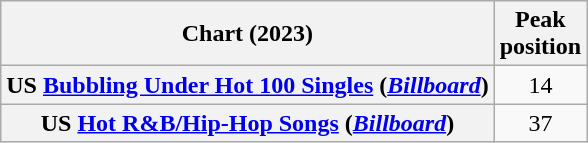<table class="wikitable sortable plainrowheaders" style="text-align:center">
<tr>
<th scope="col">Chart (2023)</th>
<th scope="col">Peak<br>position</th>
</tr>
<tr>
<th scope="row">US <a href='#'>Bubbling Under Hot 100 Singles</a> (<em><a href='#'>Billboard</a></em>)</th>
<td>14</td>
</tr>
<tr>
<th scope="row">US <a href='#'>Hot R&B/Hip-Hop Songs</a> (<em><a href='#'>Billboard</a></em>)</th>
<td>37</td>
</tr>
</table>
